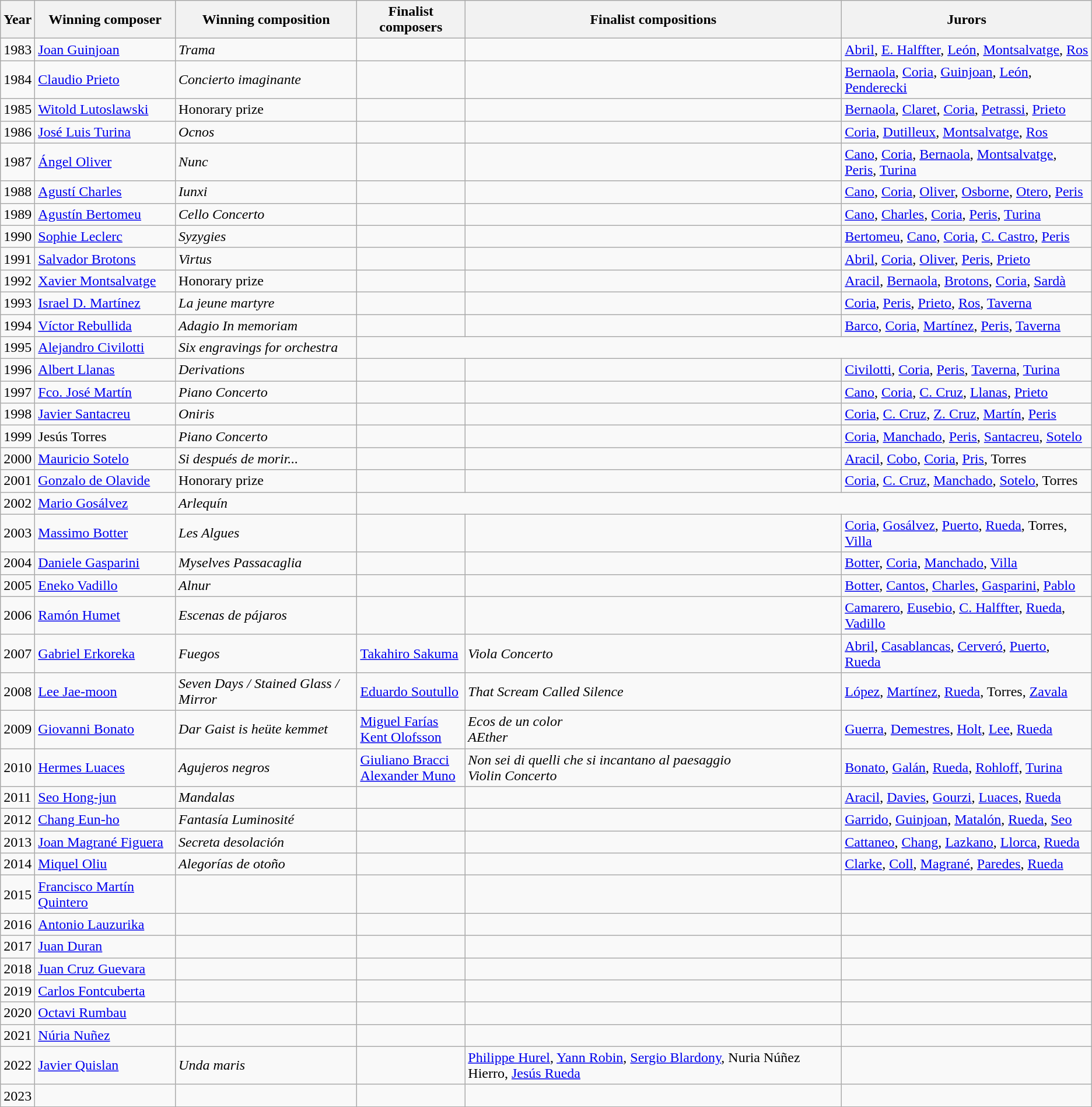<table class="wikitable">
<tr>
<th>Year</th>
<th>Winning composer</th>
<th>Winning composition</th>
<th>Finalist composers</th>
<th>Finalist compositions</th>
<th>Jurors</th>
</tr>
<tr>
<td>1983</td>
<td><a href='#'>Joan Guinjoan</a></td>
<td><em>Trama</em></td>
<td></td>
<td></td>
<td><a href='#'>Abril</a>, <a href='#'>E. Halffter</a>, <a href='#'>León</a>, <a href='#'>Montsalvatge</a>, <a href='#'>Ros</a></td>
</tr>
<tr>
<td>1984</td>
<td><a href='#'>Claudio Prieto</a></td>
<td><em>Concierto imaginante</em></td>
<td></td>
<td></td>
<td><a href='#'>Bernaola</a>, <a href='#'>Coria</a>, <a href='#'>Guinjoan</a>, <a href='#'>León</a>, <a href='#'>Penderecki</a></td>
</tr>
<tr>
<td>1985</td>
<td><a href='#'>Witold Lutoslawski</a></td>
<td>Honorary prize</td>
<td></td>
<td></td>
<td><a href='#'>Bernaola</a>, <a href='#'>Claret</a>, <a href='#'>Coria</a>, <a href='#'>Petrassi</a>, <a href='#'>Prieto</a></td>
</tr>
<tr>
<td>1986</td>
<td><a href='#'>José Luis Turina</a></td>
<td><em>Ocnos</em></td>
<td></td>
<td></td>
<td><a href='#'>Coria</a>, <a href='#'>Dutilleux</a>, <a href='#'>Montsalvatge</a>, <a href='#'>Ros</a></td>
</tr>
<tr>
<td>1987</td>
<td><a href='#'>Ángel Oliver</a></td>
<td><em>Nunc</em></td>
<td></td>
<td></td>
<td><a href='#'>Cano</a>, <a href='#'>Coria</a>, <a href='#'>Bernaola</a>, <a href='#'>Montsalvatge</a>, <a href='#'>Peris</a>, <a href='#'>Turina</a></td>
</tr>
<tr>
<td>1988</td>
<td><a href='#'>Agustí Charles</a></td>
<td><em>Iunxi</em></td>
<td></td>
<td></td>
<td><a href='#'>Cano</a>, <a href='#'>Coria</a>, <a href='#'>Oliver</a>, <a href='#'>Osborne</a>, <a href='#'>Otero</a>, <a href='#'>Peris</a></td>
</tr>
<tr>
<td>1989</td>
<td><a href='#'>Agustín Bertomeu</a></td>
<td><em>Cello Concerto</em></td>
<td></td>
<td></td>
<td><a href='#'>Cano</a>, <a href='#'>Charles</a>, <a href='#'>Coria</a>, <a href='#'>Peris</a>, <a href='#'>Turina</a></td>
</tr>
<tr>
<td>1990</td>
<td><a href='#'>Sophie Leclerc</a></td>
<td><em>Syzygies</em></td>
<td></td>
<td></td>
<td><a href='#'>Bertomeu</a>, <a href='#'>Cano</a>, <a href='#'>Coria</a>, <a href='#'>C. Castro</a>, <a href='#'>Peris</a></td>
</tr>
<tr>
<td>1991</td>
<td><a href='#'>Salvador Brotons</a></td>
<td><em>Virtus</em></td>
<td></td>
<td></td>
<td><a href='#'>Abril</a>, <a href='#'>Coria</a>, <a href='#'>Oliver</a>, <a href='#'>Peris</a>, <a href='#'>Prieto</a></td>
</tr>
<tr>
<td>1992</td>
<td><a href='#'>Xavier Montsalvatge</a></td>
<td>Honorary prize</td>
<td></td>
<td></td>
<td><a href='#'>Aracil</a>, <a href='#'>Bernaola</a>, <a href='#'>Brotons</a>, <a href='#'>Coria</a>, <a href='#'>Sardà</a></td>
</tr>
<tr>
<td>1993</td>
<td><a href='#'>Israel D. Martínez</a></td>
<td><em>La jeune martyre</em></td>
<td></td>
<td></td>
<td><a href='#'>Coria</a>, <a href='#'>Peris</a>, <a href='#'>Prieto</a>, <a href='#'>Ros</a>, <a href='#'>Taverna</a></td>
</tr>
<tr>
<td>1994</td>
<td><a href='#'>Víctor Rebullida</a></td>
<td><em>Adagio In memoriam</em></td>
<td></td>
<td></td>
<td><a href='#'>Barco</a>, <a href='#'>Coria</a>, <a href='#'>Martínez</a>, <a href='#'>Peris</a>, <a href='#'>Taverna</a></td>
</tr>
<tr>
<td>1995</td>
<td><a href='#'>Alejandro Civilotti</a></td>
<td><em>Six engravings for orchestra</em></td>
</tr>
<tr>
<td>1996</td>
<td><a href='#'>Albert Llanas</a></td>
<td><em>Derivations</em></td>
<td></td>
<td></td>
<td><a href='#'>Civilotti</a>, <a href='#'>Coria</a>, <a href='#'>Peris</a>, <a href='#'>Taverna</a>, <a href='#'>Turina</a></td>
</tr>
<tr>
<td>1997</td>
<td><a href='#'>Fco. José Martín</a></td>
<td><em>Piano Concerto</em></td>
<td></td>
<td></td>
<td><a href='#'>Cano</a>, <a href='#'>Coria</a>, <a href='#'>C. Cruz</a>, <a href='#'>Llanas</a>, <a href='#'>Prieto</a></td>
</tr>
<tr>
<td>1998</td>
<td><a href='#'>Javier Santacreu</a></td>
<td><em>Oniris</em></td>
<td></td>
<td></td>
<td><a href='#'>Coria</a>, <a href='#'>C. Cruz</a>, <a href='#'>Z. Cruz</a>, <a href='#'>Martín</a>, <a href='#'>Peris</a></td>
</tr>
<tr>
<td>1999</td>
<td>Jesús Torres</td>
<td><em>Piano Concerto</em></td>
<td></td>
<td></td>
<td><a href='#'>Coria</a>, <a href='#'>Manchado</a>, <a href='#'>Peris</a>, <a href='#'>Santacreu</a>, <a href='#'>Sotelo</a></td>
</tr>
<tr>
<td>2000</td>
<td><a href='#'>Mauricio Sotelo</a></td>
<td><em>Si después de morir...</em></td>
<td></td>
<td></td>
<td><a href='#'>Aracil</a>, <a href='#'>Cobo</a>, <a href='#'>Coria</a>, <a href='#'>Pris</a>, Torres</td>
</tr>
<tr>
<td>2001</td>
<td><a href='#'>Gonzalo de Olavide</a></td>
<td>Honorary prize</td>
<td></td>
<td></td>
<td><a href='#'>Coria</a>, <a href='#'>C. Cruz</a>, <a href='#'>Manchado</a>, <a href='#'>Sotelo</a>, Torres</td>
</tr>
<tr>
<td>2002</td>
<td><a href='#'>Mario Gosálvez</a></td>
<td><em>Arlequín</em></td>
</tr>
<tr>
<td>2003</td>
<td><a href='#'>Massimo Botter</a></td>
<td><em>Les Algues</em></td>
<td></td>
<td></td>
<td><a href='#'>Coria</a>, <a href='#'>Gosálvez</a>, <a href='#'>Puerto</a>, <a href='#'>Rueda</a>, Torres, <a href='#'>Villa</a></td>
</tr>
<tr>
<td>2004</td>
<td><a href='#'>Daniele Gasparini</a></td>
<td><em>Myselves Passacaglia</em></td>
<td></td>
<td></td>
<td><a href='#'>Botter</a>, <a href='#'>Coria</a>, <a href='#'>Manchado</a>, <a href='#'>Villa</a></td>
</tr>
<tr>
<td>2005</td>
<td><a href='#'>Eneko Vadillo</a></td>
<td><em>Alnur</em></td>
<td></td>
<td></td>
<td><a href='#'>Botter</a>, <a href='#'>Cantos</a>, <a href='#'>Charles</a>, <a href='#'>Gasparini</a>, <a href='#'>Pablo</a></td>
</tr>
<tr>
<td>2006</td>
<td><a href='#'>Ramón Humet</a></td>
<td><em>Escenas de pájaros</em></td>
<td></td>
<td></td>
<td><a href='#'>Camarero</a>, <a href='#'>Eusebio</a>, <a href='#'>C. Halffter</a>, <a href='#'>Rueda</a>, <a href='#'>Vadillo</a></td>
</tr>
<tr>
<td>2007</td>
<td><a href='#'>Gabriel Erkoreka</a></td>
<td><em>Fuegos</em></td>
<td><a href='#'>Takahiro Sakuma</a></td>
<td><em>Viola Concerto</em></td>
<td><a href='#'>Abril</a>, <a href='#'>Casablancas</a>, <a href='#'>Cerveró</a>, <a href='#'>Puerto</a>, <a href='#'>Rueda</a></td>
</tr>
<tr>
<td>2008</td>
<td><a href='#'>Lee Jae-moon</a></td>
<td><em>Seven Days / Stained Glass / Mirror</em></td>
<td><a href='#'>Eduardo Soutullo</a></td>
<td><em>That Scream Called Silence</em></td>
<td><a href='#'>López</a>, <a href='#'>Martínez</a>, <a href='#'>Rueda</a>, Torres, <a href='#'>Zavala</a></td>
</tr>
<tr>
<td>2009<br></td>
<td><a href='#'>Giovanni Bonato</a><br></td>
<td><em>Dar Gaist is heüte kemmet</em><br></td>
<td><a href='#'>Miguel Farías</a><br><a href='#'>Kent Olofsson</a></td>
<td><em>Ecos de un color</em><br><em>AEther</em></td>
<td><a href='#'>Guerra</a>, <a href='#'>Demestres</a>, <a href='#'>Holt</a>, <a href='#'>Lee</a>, <a href='#'>Rueda</a><br></td>
</tr>
<tr>
<td>2010<br></td>
<td><a href='#'>Hermes Luaces</a><br></td>
<td><em>Agujeros negros</em><br></td>
<td><a href='#'>Giuliano Bracci</a><br><a href='#'>Alexander Muno</a></td>
<td><em>Non sei di quelli che si incantano al paesaggio</em><br><em>Violin Concerto</em></td>
<td><a href='#'>Bonato</a>, <a href='#'>Galán</a>, <a href='#'>Rueda</a>, <a href='#'>Rohloff</a>, <a href='#'>Turina</a><br></td>
</tr>
<tr>
<td>2011</td>
<td><a href='#'>Seo Hong-jun</a></td>
<td><em>Mandalas</em></td>
<td></td>
<td></td>
<td><a href='#'>Aracil</a>, <a href='#'>Davies</a>, <a href='#'>Gourzi</a>, <a href='#'>Luaces</a>, <a href='#'>Rueda</a></td>
</tr>
<tr>
<td>2012</td>
<td><a href='#'>Chang Eun-ho</a></td>
<td><em>Fantasía Luminosité</em></td>
<td></td>
<td></td>
<td><a href='#'>Garrido</a>, <a href='#'>Guinjoan</a>, <a href='#'>Matalón</a>, <a href='#'>Rueda</a>, <a href='#'>Seo</a></td>
</tr>
<tr>
<td>2013</td>
<td><a href='#'>Joan Magrané Figuera</a></td>
<td><em>Secreta desolación</em></td>
<td></td>
<td></td>
<td><a href='#'>Cattaneo</a>, <a href='#'>Chang</a>, <a href='#'>Lazkano</a>, <a href='#'>Llorca</a>, <a href='#'>Rueda</a></td>
</tr>
<tr>
<td>2014</td>
<td><a href='#'>Miquel Oliu</a></td>
<td><em>Alegorías de otoño</em></td>
<td></td>
<td></td>
<td><a href='#'>Clarke</a>, <a href='#'>Coll</a>, <a href='#'>Magrané</a>, <a href='#'>Paredes</a>, <a href='#'>Rueda</a></td>
</tr>
<tr>
<td>2015</td>
<td><a href='#'>Francisco Martín Quintero</a></td>
<td></td>
<td></td>
<td></td>
<td></td>
</tr>
<tr>
<td>2016</td>
<td><a href='#'>Antonio Lauzurika</a></td>
<td></td>
<td></td>
<td></td>
<td></td>
</tr>
<tr>
<td>2017</td>
<td><a href='#'>Juan Duran</a></td>
<td></td>
<td></td>
<td></td>
<td></td>
</tr>
<tr>
<td>2018</td>
<td><a href='#'>Juan Cruz Guevara</a></td>
<td></td>
<td></td>
<td></td>
<td></td>
</tr>
<tr>
<td>2019</td>
<td><a href='#'>Carlos Fontcuberta</a></td>
<td></td>
<td></td>
<td></td>
<td></td>
</tr>
<tr>
<td>2020</td>
<td><a href='#'>Octavi Rumbau</a></td>
<td></td>
<td></td>
<td></td>
<td></td>
</tr>
<tr>
<td>2021</td>
<td><a href='#'>Núria Nuñez</a></td>
<td></td>
<td></td>
<td></td>
<td></td>
</tr>
<tr>
<td>2022</td>
<td><a href='#'>Javier Quislan</a></td>
<td><em>Unda maris</em></td>
<td></td>
<td><a href='#'>Philippe Hurel</a>, <a href='#'>Yann Robin</a>, <a href='#'>Sergio Blardony</a>, Nuria Núñez Hierro, <a href='#'>Jesús Rueda</a></td>
<td></td>
</tr>
<tr>
<td>2023</td>
<td></td>
<td></td>
<td></td>
<td></td>
<td></td>
</tr>
<tr>
</tr>
</table>
